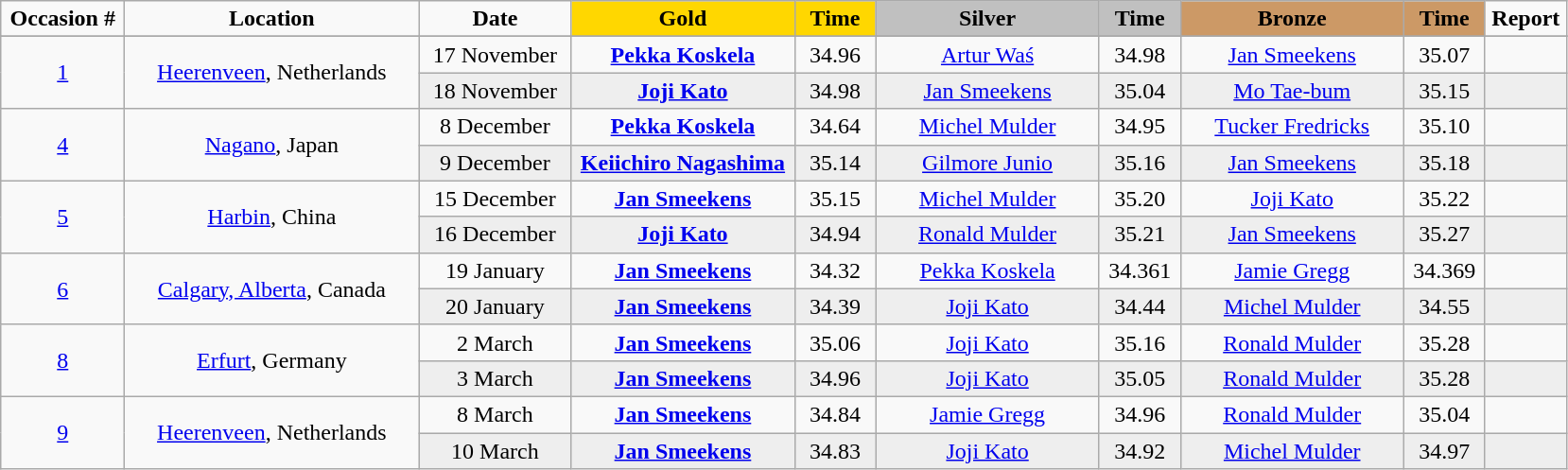<table class="wikitable">
<tr>
<td width="80" align="center"><strong>Occasion #</strong></td>
<td width="200" align="center"><strong>Location</strong></td>
<td width="100" align="center"><strong>Date</strong></td>
<td width="150" bgcolor="gold" align="center"><strong>Gold</strong></td>
<td width="50" bgcolor="gold" align="center"><strong>Time</strong></td>
<td width="150" bgcolor="silver" align="center"><strong>Silver</strong></td>
<td width="50" bgcolor="silver" align="center"><strong>Time</strong></td>
<td width="150" bgcolor="#CC9966" align="center"><strong>Bronze</strong></td>
<td width="50" bgcolor="#CC9966" align="center"><strong>Time</strong></td>
<td width="50" align="center"><strong>Report</strong></td>
</tr>
<tr bgcolor="#cccccc">
</tr>
<tr>
<td rowspan=2 align="center"><a href='#'>1</a></td>
<td rowspan=2 align="center"><a href='#'>Heerenveen</a>, Netherlands</td>
<td align="center">17 November</td>
<td align="center"><strong><a href='#'>Pekka Koskela</a></strong><br><small></small></td>
<td align="center">34.96</td>
<td align="center"><a href='#'>Artur Waś</a><br><small></small></td>
<td align="center">34.98</td>
<td align="center"><a href='#'>Jan Smeekens</a><br><small></small></td>
<td align="center">35.07</td>
<td align="center"></td>
</tr>
<tr bgcolor="#eeeeee">
<td align="center">18 November</td>
<td align="center"><strong><a href='#'>Joji Kato</a></strong><br><small></small></td>
<td align="center">34.98</td>
<td align="center"><a href='#'>Jan Smeekens</a><br><small></small></td>
<td align="center">35.04</td>
<td align="center"><a href='#'>Mo Tae-bum</a><br><small></small></td>
<td align="center">35.15</td>
<td align="center"></td>
</tr>
<tr>
<td rowspan=2 align="center"><a href='#'>4</a></td>
<td rowspan=2 align="center"><a href='#'>Nagano</a>, Japan</td>
<td align="center">8 December</td>
<td align="center"><strong><a href='#'>Pekka Koskela</a></strong><br><small></small></td>
<td align="center">34.64</td>
<td align="center"><a href='#'>Michel Mulder</a><br><small></small></td>
<td align="center">34.95</td>
<td align="center"><a href='#'>Tucker Fredricks</a><br><small></small></td>
<td align="center">35.10</td>
<td align="center"></td>
</tr>
<tr bgcolor="#eeeeee">
<td align="center">9 December</td>
<td align="center"><strong><a href='#'>Keiichiro Nagashima</a></strong><br><small></small></td>
<td align="center">35.14</td>
<td align="center"><a href='#'>Gilmore Junio</a><br><small></small></td>
<td align="center">35.16</td>
<td align="center"><a href='#'>Jan Smeekens</a><br><small></small></td>
<td align="center">35.18</td>
<td align="center"></td>
</tr>
<tr>
<td rowspan=2 align="center"><a href='#'>5</a></td>
<td rowspan=2 align="center"><a href='#'>Harbin</a>, China</td>
<td align="center">15 December</td>
<td align="center"><strong><a href='#'>Jan Smeekens</a></strong><br><small></small></td>
<td align="center">35.15</td>
<td align="center"><a href='#'>Michel Mulder</a><br><small></small></td>
<td align="center">35.20</td>
<td align="center"><a href='#'>Joji Kato</a><br><small></small></td>
<td align="center">35.22</td>
<td align="center"></td>
</tr>
<tr bgcolor="#eeeeee">
<td align="center">16 December</td>
<td align="center"><strong><a href='#'>Joji Kato</a></strong><br><small></small></td>
<td align="center">34.94</td>
<td align="center"><a href='#'>Ronald Mulder</a><br><small></small></td>
<td align="center">35.21</td>
<td align="center"><a href='#'>Jan Smeekens</a><br><small></small></td>
<td align="center">35.27</td>
<td align="center"></td>
</tr>
<tr>
<td rowspan=2 align="center"><a href='#'>6</a></td>
<td rowspan=2 align="center"><a href='#'>Calgary, Alberta</a>, Canada</td>
<td align="center">19 January</td>
<td align="center"><strong><a href='#'>Jan Smeekens</a></strong><br><small></small></td>
<td align="center">34.32</td>
<td align="center"><a href='#'>Pekka Koskela</a><br><small></small></td>
<td align="center">34.361</td>
<td align="center"><a href='#'>Jamie Gregg</a><br><small></small></td>
<td align="center">34.369</td>
<td align="center"></td>
</tr>
<tr bgcolor="#eeeeee">
<td align="center">20 January</td>
<td align="center"><strong><a href='#'>Jan Smeekens</a></strong><br><small></small></td>
<td align="center">34.39</td>
<td align="center"><a href='#'>Joji Kato</a><br><small></small></td>
<td align="center">34.44</td>
<td align="center"><a href='#'>Michel Mulder</a><br><small></small></td>
<td align="center">34.55</td>
<td align="center"></td>
</tr>
<tr>
<td rowspan=2 align="center"><a href='#'>8</a></td>
<td rowspan=2 align="center"><a href='#'>Erfurt</a>, Germany</td>
<td align="center">2 March</td>
<td align="center"><strong><a href='#'>Jan Smeekens</a></strong><br><small></small></td>
<td align="center">35.06</td>
<td align="center"><a href='#'>Joji Kato</a><br><small></small></td>
<td align="center">35.16</td>
<td align="center"><a href='#'>Ronald Mulder</a><br><small></small></td>
<td align="center">35.28</td>
<td align="center"></td>
</tr>
<tr bgcolor="#eeeeee">
<td align="center">3 March</td>
<td align="center"><strong><a href='#'>Jan Smeekens</a></strong><br><small></small></td>
<td align="center">34.96</td>
<td align="center"><a href='#'>Joji Kato</a><br><small></small></td>
<td align="center">35.05</td>
<td align="center"><a href='#'>Ronald Mulder</a><br><small></small></td>
<td align="center">35.28</td>
<td align="center"></td>
</tr>
<tr>
<td rowspan=2 align="center"><a href='#'>9</a></td>
<td rowspan=2 align="center"><a href='#'>Heerenveen</a>, Netherlands</td>
<td align="center">8 March</td>
<td align="center"><strong><a href='#'>Jan Smeekens</a></strong><br><small></small></td>
<td align="center">34.84</td>
<td align="center"><a href='#'>Jamie Gregg</a><br><small></small></td>
<td align="center">34.96</td>
<td align="center"><a href='#'>Ronald Mulder</a><br><small></small></td>
<td align="center">35.04</td>
<td align="center"></td>
</tr>
<tr bgcolor="#eeeeee">
<td align="center">10 March</td>
<td align="center"><strong><a href='#'>Jan Smeekens</a></strong><br><small></small></td>
<td align="center">34.83</td>
<td align="center"><a href='#'>Joji Kato</a><br><small></small></td>
<td align="center">34.92</td>
<td align="center"><a href='#'>Michel Mulder</a><br><small></small></td>
<td align="center">34.97</td>
<td align="center"></td>
</tr>
</table>
